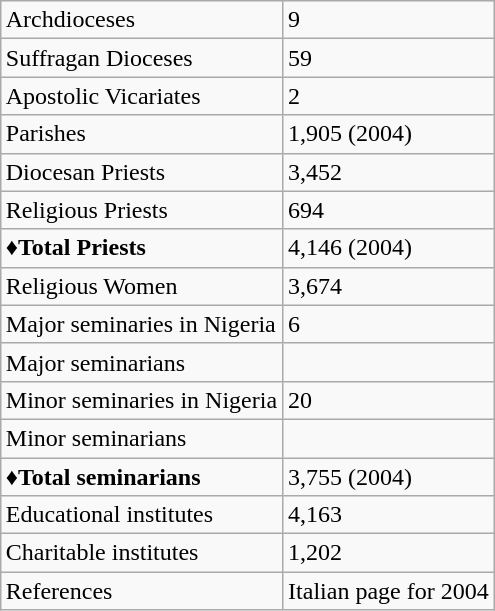<table class="wikitable" style="float:right; clear:right; margin-left:1em">
<tr>
<td>Archdioceses</td>
<td>9</td>
</tr>
<tr>
<td>Suffragan Dioceses</td>
<td>59</td>
</tr>
<tr>
<td>Apostolic Vicariates</td>
<td>2</td>
</tr>
<tr>
<td>Parishes</td>
<td>1,905 (2004)</td>
</tr>
<tr>
<td>Diocesan Priests</td>
<td>3,452</td>
</tr>
<tr>
<td>Religious Priests</td>
<td>694</td>
</tr>
<tr>
<td>♦<strong>Total Priests</strong></td>
<td>4,146 (2004)</td>
</tr>
<tr>
<td>Religious Women</td>
<td>3,674</td>
</tr>
<tr>
<td>Major seminaries in Nigeria</td>
<td>6</td>
</tr>
<tr>
<td>Major seminarians</td>
<td></td>
</tr>
<tr>
<td>Minor seminaries in Nigeria</td>
<td>20</td>
</tr>
<tr>
<td>Minor seminarians</td>
<td></td>
</tr>
<tr>
<td>♦<strong>Total seminarians</strong></td>
<td>3,755 (2004)</td>
</tr>
<tr>
<td>Educational institutes</td>
<td>4,163</td>
</tr>
<tr>
<td>Charitable institutes</td>
<td>1,202</td>
</tr>
<tr>
<td>References</td>
<td>Italian page for 2004</td>
</tr>
</table>
